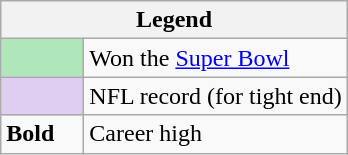<table class="wikitable">
<tr>
<th colspan="2">Legend</th>
</tr>
<tr>
<td style="background:#afe6ba; width:3em;"></td>
<td>Won the <a href='#'>Super Bowl</a></td>
</tr>
<tr>
<td style="background:#e0cef2; width:3em;"></td>
<td>NFL record (for tight end)</td>
</tr>
<tr>
<td><strong>Bold</strong></td>
<td>Career high</td>
</tr>
</table>
